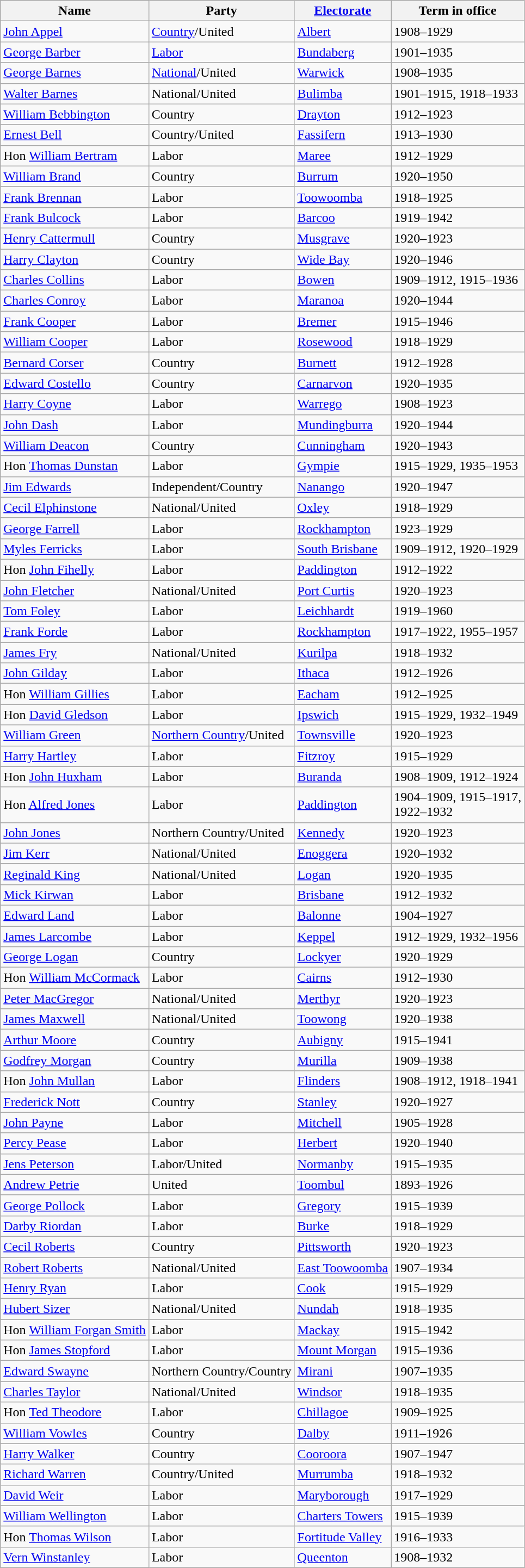<table class="wikitable sortable">
<tr>
<th>Name</th>
<th>Party</th>
<th><a href='#'>Electorate</a></th>
<th>Term in office</th>
</tr>
<tr>
<td><a href='#'>John Appel</a></td>
<td><a href='#'>Country</a>/United</td>
<td><a href='#'>Albert</a></td>
<td>1908–1929</td>
</tr>
<tr>
<td><a href='#'>George Barber</a></td>
<td><a href='#'>Labor</a></td>
<td><a href='#'>Bundaberg</a></td>
<td>1901–1935</td>
</tr>
<tr>
<td><a href='#'>George Barnes</a></td>
<td><a href='#'>National</a>/United</td>
<td><a href='#'>Warwick</a></td>
<td>1908–1935</td>
</tr>
<tr>
<td><a href='#'>Walter Barnes</a></td>
<td>National/United</td>
<td><a href='#'>Bulimba</a></td>
<td>1901–1915, 1918–1933</td>
</tr>
<tr>
<td><a href='#'>William Bebbington</a></td>
<td>Country</td>
<td><a href='#'>Drayton</a></td>
<td>1912–1923</td>
</tr>
<tr>
<td><a href='#'>Ernest Bell</a></td>
<td>Country/United</td>
<td><a href='#'>Fassifern</a></td>
<td>1913–1930</td>
</tr>
<tr>
<td>Hon <a href='#'>William Bertram</a></td>
<td>Labor</td>
<td><a href='#'>Maree</a></td>
<td>1912–1929</td>
</tr>
<tr>
<td><a href='#'>William Brand</a></td>
<td>Country</td>
<td><a href='#'>Burrum</a></td>
<td>1920–1950</td>
</tr>
<tr>
<td><a href='#'>Frank Brennan</a></td>
<td>Labor</td>
<td><a href='#'>Toowoomba</a></td>
<td>1918–1925</td>
</tr>
<tr>
<td><a href='#'>Frank Bulcock</a></td>
<td>Labor</td>
<td><a href='#'>Barcoo</a></td>
<td>1919–1942</td>
</tr>
<tr>
<td><a href='#'>Henry Cattermull</a></td>
<td>Country</td>
<td><a href='#'>Musgrave</a></td>
<td>1920–1923</td>
</tr>
<tr>
<td><a href='#'>Harry Clayton</a></td>
<td>Country</td>
<td><a href='#'>Wide Bay</a></td>
<td>1920–1946</td>
</tr>
<tr>
<td><a href='#'>Charles Collins</a></td>
<td>Labor</td>
<td><a href='#'>Bowen</a></td>
<td>1909–1912, 1915–1936</td>
</tr>
<tr>
<td><a href='#'>Charles Conroy</a></td>
<td>Labor</td>
<td><a href='#'>Maranoa</a></td>
<td>1920–1944</td>
</tr>
<tr>
<td><a href='#'>Frank Cooper</a></td>
<td>Labor</td>
<td><a href='#'>Bremer</a></td>
<td>1915–1946</td>
</tr>
<tr>
<td><a href='#'>William Cooper</a></td>
<td>Labor</td>
<td><a href='#'>Rosewood</a></td>
<td>1918–1929</td>
</tr>
<tr>
<td><a href='#'>Bernard Corser</a></td>
<td>Country</td>
<td><a href='#'>Burnett</a></td>
<td>1912–1928</td>
</tr>
<tr>
<td><a href='#'>Edward Costello</a></td>
<td>Country</td>
<td><a href='#'>Carnarvon</a></td>
<td>1920–1935</td>
</tr>
<tr>
<td><a href='#'>Harry Coyne</a></td>
<td>Labor</td>
<td><a href='#'>Warrego</a></td>
<td>1908–1923</td>
</tr>
<tr>
<td><a href='#'>John Dash</a></td>
<td>Labor</td>
<td><a href='#'>Mundingburra</a></td>
<td>1920–1944</td>
</tr>
<tr>
<td><a href='#'>William Deacon</a></td>
<td>Country</td>
<td><a href='#'>Cunningham</a></td>
<td>1920–1943</td>
</tr>
<tr>
<td>Hon <a href='#'>Thomas Dunstan</a></td>
<td>Labor</td>
<td><a href='#'>Gympie</a></td>
<td>1915–1929, 1935–1953</td>
</tr>
<tr>
<td><a href='#'>Jim Edwards</a></td>
<td>Independent/Country</td>
<td><a href='#'>Nanango</a></td>
<td>1920–1947</td>
</tr>
<tr>
<td><a href='#'>Cecil Elphinstone</a></td>
<td>National/United</td>
<td><a href='#'>Oxley</a></td>
<td>1918–1929</td>
</tr>
<tr>
<td><a href='#'>George Farrell</a></td>
<td>Labor</td>
<td><a href='#'>Rockhampton</a></td>
<td>1923–1929</td>
</tr>
<tr>
<td><a href='#'>Myles Ferricks</a></td>
<td>Labor</td>
<td><a href='#'>South Brisbane</a></td>
<td>1909–1912, 1920–1929</td>
</tr>
<tr>
<td>Hon <a href='#'>John Fihelly</a></td>
<td>Labor</td>
<td><a href='#'>Paddington</a></td>
<td>1912–1922</td>
</tr>
<tr>
<td><a href='#'>John Fletcher</a></td>
<td>National/United</td>
<td><a href='#'>Port Curtis</a></td>
<td>1920–1923</td>
</tr>
<tr>
<td><a href='#'>Tom Foley</a></td>
<td>Labor</td>
<td><a href='#'>Leichhardt</a></td>
<td>1919–1960</td>
</tr>
<tr>
<td><a href='#'>Frank Forde</a></td>
<td>Labor</td>
<td><a href='#'>Rockhampton</a></td>
<td>1917–1922, 1955–1957</td>
</tr>
<tr>
<td><a href='#'>James Fry</a></td>
<td>National/United</td>
<td><a href='#'>Kurilpa</a></td>
<td>1918–1932</td>
</tr>
<tr>
<td><a href='#'>John Gilday</a></td>
<td>Labor</td>
<td><a href='#'>Ithaca</a></td>
<td>1912–1926</td>
</tr>
<tr>
<td>Hon <a href='#'>William Gillies</a></td>
<td>Labor</td>
<td><a href='#'>Eacham</a></td>
<td>1912–1925</td>
</tr>
<tr>
<td>Hon <a href='#'>David Gledson</a></td>
<td>Labor</td>
<td><a href='#'>Ipswich</a></td>
<td>1915–1929, 1932–1949</td>
</tr>
<tr>
<td><a href='#'>William Green</a></td>
<td><a href='#'>Northern Country</a>/United</td>
<td><a href='#'>Townsville</a></td>
<td>1920–1923</td>
</tr>
<tr>
<td><a href='#'>Harry Hartley</a></td>
<td>Labor</td>
<td><a href='#'>Fitzroy</a></td>
<td>1915–1929</td>
</tr>
<tr>
<td>Hon <a href='#'>John Huxham</a></td>
<td>Labor</td>
<td><a href='#'>Buranda</a></td>
<td>1908–1909, 1912–1924</td>
</tr>
<tr>
<td>Hon <a href='#'>Alfred Jones</a></td>
<td>Labor</td>
<td><a href='#'>Paddington</a></td>
<td>1904–1909, 1915–1917,<br>1922–1932</td>
</tr>
<tr>
<td><a href='#'>John Jones</a></td>
<td>Northern Country/United</td>
<td><a href='#'>Kennedy</a></td>
<td>1920–1923</td>
</tr>
<tr>
<td><a href='#'>Jim Kerr</a></td>
<td>National/United</td>
<td><a href='#'>Enoggera</a></td>
<td>1920–1932</td>
</tr>
<tr>
<td><a href='#'>Reginald King</a></td>
<td>National/United</td>
<td><a href='#'>Logan</a></td>
<td>1920–1935</td>
</tr>
<tr>
<td><a href='#'>Mick Kirwan</a></td>
<td>Labor</td>
<td><a href='#'>Brisbane</a></td>
<td>1912–1932</td>
</tr>
<tr>
<td><a href='#'>Edward Land</a></td>
<td>Labor</td>
<td><a href='#'>Balonne</a></td>
<td>1904–1927</td>
</tr>
<tr>
<td><a href='#'>James Larcombe</a></td>
<td>Labor</td>
<td><a href='#'>Keppel</a></td>
<td>1912–1929, 1932–1956</td>
</tr>
<tr>
<td><a href='#'>George Logan</a></td>
<td>Country</td>
<td><a href='#'>Lockyer</a></td>
<td>1920–1929</td>
</tr>
<tr>
<td>Hon <a href='#'>William McCormack</a></td>
<td>Labor</td>
<td><a href='#'>Cairns</a></td>
<td>1912–1930</td>
</tr>
<tr>
<td><a href='#'>Peter MacGregor</a></td>
<td>National/United</td>
<td><a href='#'>Merthyr</a></td>
<td>1920–1923</td>
</tr>
<tr>
<td><a href='#'>James Maxwell</a></td>
<td>National/United</td>
<td><a href='#'>Toowong</a></td>
<td>1920–1938</td>
</tr>
<tr>
<td><a href='#'>Arthur Moore</a></td>
<td>Country</td>
<td><a href='#'>Aubigny</a></td>
<td>1915–1941</td>
</tr>
<tr>
<td><a href='#'>Godfrey Morgan</a></td>
<td>Country</td>
<td><a href='#'>Murilla</a></td>
<td>1909–1938</td>
</tr>
<tr>
<td>Hon <a href='#'>John Mullan</a></td>
<td>Labor</td>
<td><a href='#'>Flinders</a></td>
<td>1908–1912, 1918–1941</td>
</tr>
<tr>
<td><a href='#'>Frederick Nott</a></td>
<td>Country</td>
<td><a href='#'>Stanley</a></td>
<td>1920–1927</td>
</tr>
<tr>
<td><a href='#'>John Payne</a></td>
<td>Labor</td>
<td><a href='#'>Mitchell</a></td>
<td>1905–1928</td>
</tr>
<tr>
<td><a href='#'>Percy Pease</a></td>
<td>Labor</td>
<td><a href='#'>Herbert</a></td>
<td>1920–1940</td>
</tr>
<tr>
<td><a href='#'>Jens Peterson</a></td>
<td>Labor/United</td>
<td><a href='#'>Normanby</a></td>
<td>1915–1935</td>
</tr>
<tr>
<td><a href='#'>Andrew Petrie</a></td>
<td>United</td>
<td><a href='#'>Toombul</a></td>
<td>1893–1926</td>
</tr>
<tr>
<td><a href='#'>George Pollock</a></td>
<td>Labor</td>
<td><a href='#'>Gregory</a></td>
<td>1915–1939</td>
</tr>
<tr>
<td><a href='#'>Darby Riordan</a></td>
<td>Labor</td>
<td><a href='#'>Burke</a></td>
<td>1918–1929</td>
</tr>
<tr>
<td><a href='#'>Cecil Roberts</a></td>
<td>Country</td>
<td><a href='#'>Pittsworth</a></td>
<td>1920–1923</td>
</tr>
<tr>
<td><a href='#'>Robert Roberts</a></td>
<td>National/United</td>
<td><a href='#'>East Toowoomba</a></td>
<td>1907–1934</td>
</tr>
<tr>
<td><a href='#'>Henry Ryan</a></td>
<td>Labor</td>
<td><a href='#'>Cook</a></td>
<td>1915–1929</td>
</tr>
<tr>
<td><a href='#'>Hubert Sizer</a></td>
<td>National/United</td>
<td><a href='#'>Nundah</a></td>
<td>1918–1935</td>
</tr>
<tr>
<td>Hon <a href='#'>William Forgan Smith</a></td>
<td>Labor</td>
<td><a href='#'>Mackay</a></td>
<td>1915–1942</td>
</tr>
<tr>
<td>Hon <a href='#'>James Stopford</a></td>
<td>Labor</td>
<td><a href='#'>Mount Morgan</a></td>
<td>1915–1936</td>
</tr>
<tr>
<td><a href='#'>Edward Swayne</a></td>
<td>Northern Country/Country</td>
<td><a href='#'>Mirani</a></td>
<td>1907–1935</td>
</tr>
<tr>
<td><a href='#'>Charles Taylor</a></td>
<td>National/United</td>
<td><a href='#'>Windsor</a></td>
<td>1918–1935</td>
</tr>
<tr>
<td>Hon <a href='#'>Ted Theodore</a></td>
<td>Labor</td>
<td><a href='#'>Chillagoe</a></td>
<td>1909–1925</td>
</tr>
<tr>
<td><a href='#'>William Vowles</a></td>
<td>Country</td>
<td><a href='#'>Dalby</a></td>
<td>1911–1926</td>
</tr>
<tr>
<td><a href='#'>Harry Walker</a></td>
<td>Country</td>
<td><a href='#'>Cooroora</a></td>
<td>1907–1947</td>
</tr>
<tr>
<td><a href='#'>Richard Warren</a></td>
<td>Country/United</td>
<td><a href='#'>Murrumba</a></td>
<td>1918–1932</td>
</tr>
<tr>
<td><a href='#'>David Weir</a></td>
<td>Labor</td>
<td><a href='#'>Maryborough</a></td>
<td>1917–1929</td>
</tr>
<tr>
<td><a href='#'>William Wellington</a></td>
<td>Labor</td>
<td><a href='#'>Charters Towers</a></td>
<td>1915–1939</td>
</tr>
<tr>
<td>Hon <a href='#'>Thomas Wilson</a></td>
<td>Labor</td>
<td><a href='#'>Fortitude Valley</a></td>
<td>1916–1933</td>
</tr>
<tr>
<td><a href='#'>Vern Winstanley</a></td>
<td>Labor</td>
<td><a href='#'>Queenton</a></td>
<td>1908–1932</td>
</tr>
</table>
